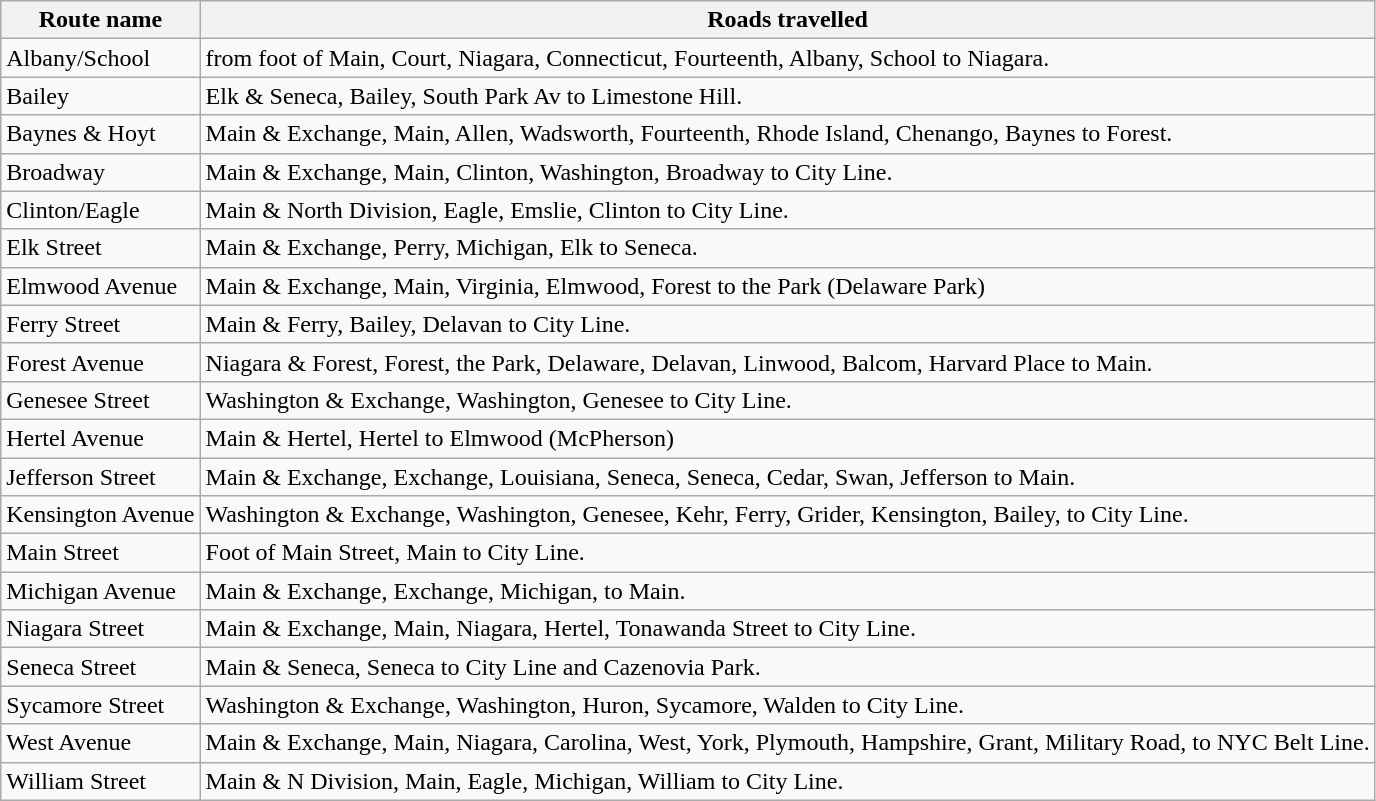<table class="wikitable" border="1">
<tr>
<th>Route name</th>
<th>Roads travelled</th>
</tr>
<tr>
<td>Albany/School</td>
<td>from foot of Main, Court, Niagara, Connecticut, Fourteenth, Albany, School to Niagara.</td>
</tr>
<tr>
<td>Bailey</td>
<td>Elk & Seneca, Bailey, South Park Av to Limestone Hill.</td>
</tr>
<tr>
<td>Baynes & Hoyt</td>
<td>Main & Exchange, Main, Allen, Wadsworth, Fourteenth, Rhode Island, Chenango, Baynes to Forest.</td>
</tr>
<tr>
<td>Broadway</td>
<td>Main & Exchange, Main, Clinton, Washington, Broadway to City Line.</td>
</tr>
<tr>
<td>Clinton/Eagle</td>
<td>Main & North Division, Eagle, Emslie, Clinton to City Line.</td>
</tr>
<tr>
<td>Elk Street</td>
<td>Main & Exchange, Perry, Michigan, Elk to Seneca.</td>
</tr>
<tr>
<td>Elmwood Avenue</td>
<td>Main & Exchange, Main, Virginia, Elmwood, Forest to the Park (Delaware Park)</td>
</tr>
<tr>
<td>Ferry Street</td>
<td>Main & Ferry, Bailey, Delavan to City Line.</td>
</tr>
<tr>
<td>Forest Avenue</td>
<td>Niagara & Forest, Forest, the Park, Delaware, Delavan, Linwood, Balcom, Harvard Place to Main.</td>
</tr>
<tr>
<td>Genesee Street</td>
<td>Washington & Exchange, Washington, Genesee to City Line.</td>
</tr>
<tr>
<td>Hertel Avenue</td>
<td>Main & Hertel, Hertel to Elmwood (McPherson)</td>
</tr>
<tr>
<td>Jefferson Street</td>
<td>Main & Exchange, Exchange, Louisiana, Seneca, Seneca, Cedar, Swan, Jefferson to Main.</td>
</tr>
<tr>
<td>Kensington Avenue</td>
<td>Washington & Exchange, Washington, Genesee, Kehr, Ferry, Grider, Kensington, Bailey, to City Line.</td>
</tr>
<tr>
<td>Main Street</td>
<td>Foot of Main Street, Main to City Line.</td>
</tr>
<tr>
<td>Michigan Avenue</td>
<td>Main & Exchange, Exchange, Michigan, to Main.</td>
</tr>
<tr>
<td>Niagara Street</td>
<td>Main & Exchange, Main, Niagara, Hertel, Tonawanda Street to City Line.</td>
</tr>
<tr>
<td>Seneca Street</td>
<td>Main & Seneca, Seneca to City Line and Cazenovia Park.</td>
</tr>
<tr>
<td>Sycamore Street</td>
<td>Washington & Exchange, Washington, Huron, Sycamore, Walden to City Line.</td>
</tr>
<tr>
<td>West Avenue</td>
<td>Main & Exchange, Main, Niagara, Carolina, West, York, Plymouth, Hampshire, Grant, Military Road, to NYC Belt Line.</td>
</tr>
<tr>
<td>William Street</td>
<td>Main & N Division, Main, Eagle, Michigan, William to City Line.</td>
</tr>
</table>
